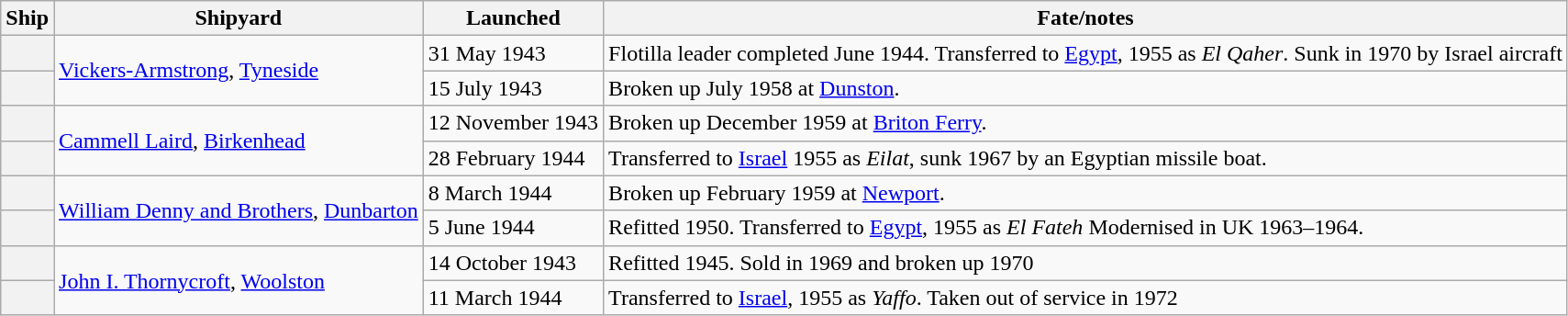<table class="wikitable plainrowheaders">
<tr>
<th scope="col">Ship</th>
<th scope="col">Shipyard</th>
<th scope="col">Launched</th>
<th scope="col">Fate/notes</th>
</tr>
<tr>
<th scope="row"></th>
<td rowspan=2><a href='#'>Vickers-Armstrong</a>, <a href='#'>Tyneside</a></td>
<td>31 May 1943</td>
<td>Flotilla leader completed June 1944. Transferred to <a href='#'>Egypt</a>, 1955 as <em>El Qaher</em>. Sunk in 1970 by Israel aircraft</td>
</tr>
<tr>
<th scope="row"></th>
<td>15 July 1943</td>
<td>Broken up July 1958 at <a href='#'>Dunston</a>.</td>
</tr>
<tr>
<th scope="row"></th>
<td rowspan=2><a href='#'>Cammell Laird</a>, <a href='#'>Birkenhead</a></td>
<td>12 November 1943</td>
<td>Broken up December 1959 at <a href='#'>Briton Ferry</a>.</td>
</tr>
<tr>
<th scope="row"></th>
<td>28 February 1944</td>
<td>Transferred to <a href='#'>Israel</a> 1955 as <em>Eilat</em>, sunk 1967 by an Egyptian missile boat.</td>
</tr>
<tr>
<th scope="row"></th>
<td rowspan=2><a href='#'>William Denny and Brothers</a>, <a href='#'>Dunbarton</a></td>
<td>8 March 1944</td>
<td>Broken up February 1959 at <a href='#'>Newport</a>.</td>
</tr>
<tr>
<th scope="row"></th>
<td>5 June 1944</td>
<td>Refitted 1950. Transferred to <a href='#'>Egypt</a>, 1955 as <em>El Fateh</em> Modernised in UK 1963–1964.</td>
</tr>
<tr>
<th scope="row"></th>
<td rowspan=2><a href='#'>John I. Thornycroft</a>, <a href='#'>Woolston</a></td>
<td>14 October 1943</td>
<td>Refitted 1945. Sold in 1969 and broken up 1970</td>
</tr>
<tr>
<th scope="row"></th>
<td>11 March 1944</td>
<td>Transferred to <a href='#'>Israel</a>, 1955 as <em>Yaffo</em>. Taken out of service in 1972</td>
</tr>
</table>
